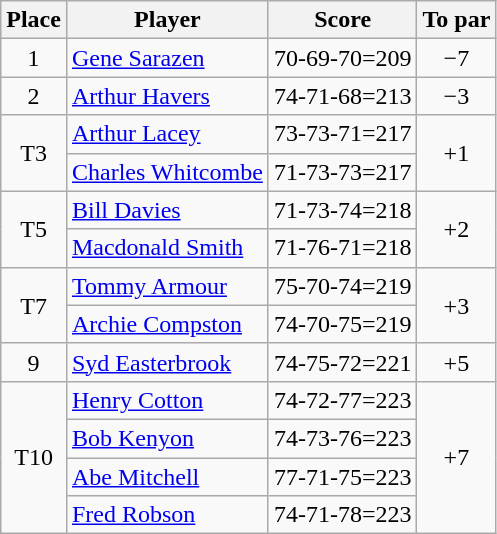<table class=wikitable>
<tr>
<th>Place</th>
<th>Player</th>
<th>Score</th>
<th>To par</th>
</tr>
<tr>
<td align=center>1</td>
<td> <a href='#'>Gene Sarazen</a></td>
<td>70-69-70=209</td>
<td align=center>−7</td>
</tr>
<tr>
<td align=center>2</td>
<td> <a href='#'>Arthur Havers</a></td>
<td>74-71-68=213</td>
<td align=center>−3</td>
</tr>
<tr>
<td rowspan=2 align=center>T3</td>
<td> <a href='#'>Arthur Lacey</a></td>
<td>73-73-71=217</td>
<td rowspan=2 align=center>+1</td>
</tr>
<tr>
<td> <a href='#'>Charles Whitcombe</a></td>
<td>71-73-73=217</td>
</tr>
<tr>
<td rowspan=2 align=center>T5</td>
<td> <a href='#'>Bill Davies</a></td>
<td>71-73-74=218</td>
<td rowspan=2 align=center>+2</td>
</tr>
<tr>
<td> <a href='#'>Macdonald Smith</a></td>
<td>71-76-71=218</td>
</tr>
<tr>
<td rowspan=2 align=center>T7</td>
<td> <a href='#'>Tommy Armour</a></td>
<td>75-70-74=219</td>
<td rowspan=2 align=center>+3</td>
</tr>
<tr>
<td> <a href='#'>Archie Compston</a></td>
<td>74-70-75=219</td>
</tr>
<tr>
<td align=center>9</td>
<td> <a href='#'>Syd Easterbrook</a></td>
<td>74-75-72=221</td>
<td align=center>+5</td>
</tr>
<tr>
<td rowspan=4 align=center>T10</td>
<td> <a href='#'>Henry Cotton</a></td>
<td>74-72-77=223</td>
<td rowspan=4 align=center>+7</td>
</tr>
<tr>
<td> <a href='#'>Bob Kenyon</a></td>
<td>74-73-76=223</td>
</tr>
<tr>
<td> <a href='#'>Abe Mitchell</a></td>
<td>77-71-75=223</td>
</tr>
<tr>
<td> <a href='#'>Fred Robson</a></td>
<td>74-71-78=223</td>
</tr>
</table>
